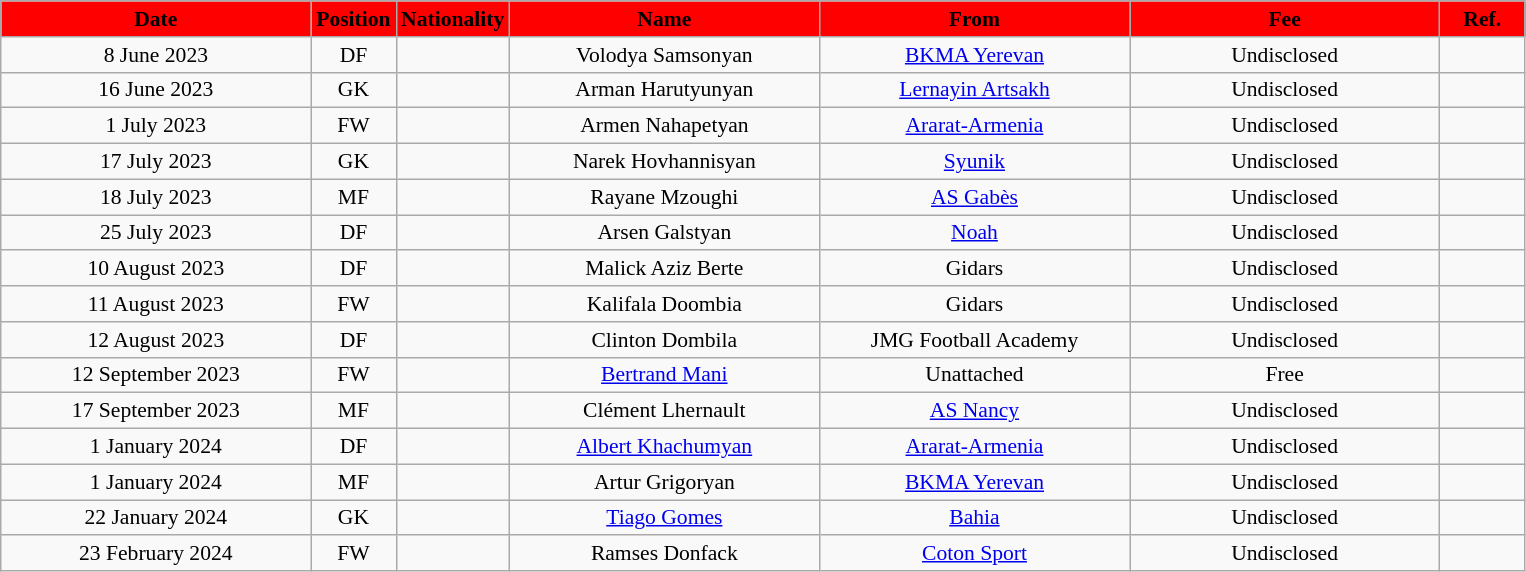<table class="wikitable"  style="text-align:center; font-size:90%; ">
<tr>
<th style="background:#FF0000; color:#000000; width:200px;">Date</th>
<th style="background:#FF0000; color:#000000; width:50px;">Position</th>
<th style="background:#FF0000; color:#000000; width:50px;">Nationality</th>
<th style="background:#FF0000; color:#000000; width:200px;">Name</th>
<th style="background:#FF0000; color:#000000; width:200px;">From</th>
<th style="background:#FF0000; color:#000000; width:200px;">Fee</th>
<th style="background:#FF0000; color:#000000; width:50px;">Ref.</th>
</tr>
<tr>
<td>8 June 2023</td>
<td>DF</td>
<td></td>
<td>Volodya Samsonyan</td>
<td><a href='#'>BKMA Yerevan</a></td>
<td>Undisclosed</td>
<td></td>
</tr>
<tr>
<td>16 June 2023</td>
<td>GK</td>
<td></td>
<td>Arman Harutyunyan</td>
<td><a href='#'>Lernayin Artsakh</a></td>
<td>Undisclosed</td>
<td></td>
</tr>
<tr>
<td>1 July 2023</td>
<td>FW</td>
<td></td>
<td>Armen Nahapetyan</td>
<td><a href='#'>Ararat-Armenia</a></td>
<td>Undisclosed</td>
<td></td>
</tr>
<tr>
<td>17 July 2023</td>
<td>GK</td>
<td></td>
<td>Narek Hovhannisyan</td>
<td><a href='#'>Syunik</a></td>
<td>Undisclosed</td>
<td></td>
</tr>
<tr>
<td>18 July 2023</td>
<td>MF</td>
<td></td>
<td>Rayane Mzoughi</td>
<td><a href='#'>AS Gabès</a></td>
<td>Undisclosed</td>
<td></td>
</tr>
<tr>
<td>25 July 2023</td>
<td>DF</td>
<td></td>
<td>Arsen Galstyan</td>
<td><a href='#'>Noah</a></td>
<td>Undisclosed</td>
<td></td>
</tr>
<tr>
<td>10 August 2023</td>
<td>DF</td>
<td></td>
<td>Malick Aziz Berte</td>
<td>Gidars</td>
<td>Undisclosed</td>
<td></td>
</tr>
<tr>
<td>11 August 2023</td>
<td>FW</td>
<td></td>
<td>Kalifala Doombia</td>
<td>Gidars</td>
<td>Undisclosed</td>
<td></td>
</tr>
<tr>
<td>12 August 2023</td>
<td>DF</td>
<td></td>
<td>Clinton Dombila</td>
<td>JMG Football Academy</td>
<td>Undisclosed</td>
<td></td>
</tr>
<tr>
<td>12 September 2023</td>
<td>FW</td>
<td></td>
<td><a href='#'>Bertrand Mani</a></td>
<td>Unattached</td>
<td>Free</td>
<td></td>
</tr>
<tr>
<td>17 September 2023</td>
<td>MF</td>
<td></td>
<td>Clément Lhernault</td>
<td><a href='#'>AS Nancy</a></td>
<td>Undisclosed</td>
<td></td>
</tr>
<tr>
<td>1 January 2024</td>
<td>DF</td>
<td></td>
<td><a href='#'>Albert Khachumyan</a></td>
<td><a href='#'>Ararat-Armenia</a></td>
<td>Undisclosed</td>
<td></td>
</tr>
<tr>
<td>1 January 2024</td>
<td>MF</td>
<td></td>
<td>Artur Grigoryan</td>
<td><a href='#'>BKMA Yerevan</a></td>
<td>Undisclosed</td>
<td></td>
</tr>
<tr>
<td>22 January 2024</td>
<td>GK</td>
<td></td>
<td><a href='#'>Tiago Gomes</a></td>
<td><a href='#'>Bahia</a></td>
<td>Undisclosed</td>
<td></td>
</tr>
<tr>
<td>23 February 2024</td>
<td>FW</td>
<td></td>
<td>Ramses Donfack</td>
<td><a href='#'>Coton Sport</a></td>
<td>Undisclosed</td>
<td></td>
</tr>
</table>
